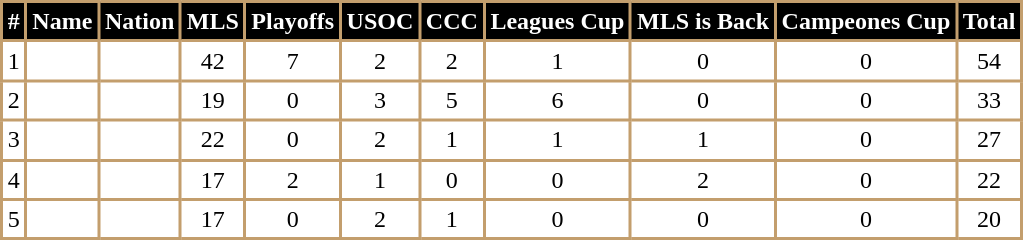<table class="wikitable sortable" style="text-align:center;">
<tr>
<th style="background:#000; color:#FFF; border:2px solid #C39E6D;;" scope="col">#</th>
<th style="background:#000; color:#FFF; border:2px solid #C39E6D;;" scope="col">Name</th>
<th style="background:#000; color:#FFF; border:2px solid #C39E6D;;" scope="col">Nation</th>
<th style="background:#000; color:#FFF; border:2px solid #C39E6D;;" scope="col">MLS</th>
<th style="background:#000; color:#FFF; border:2px solid #C39E6D;;" scope="col">Playoffs</th>
<th style="background:#000; color:#FFF; border:2px solid #C39E6D;;" scope="col">USOC</th>
<th style="background:#000; color:#FFF; border:2px solid #C39E6D;;" scope="col">CCC</th>
<th style="background:#000; color:#FFF; border:2px solid #C39E6D;;" scope="col">Leagues Cup</th>
<th style="background:#000; color:#FFF; border:2px solid #C39E6D;;" scope="col">MLS is Back</th>
<th style="background:#000; color:#FFF; border:2px solid #C39E6D;;" scope="col">Campeones Cup</th>
<th style="background:#000; color:#FFF; border:2px solid #C39E6D;;" scope="col">Total</th>
</tr>
<tr>
<td ! style="background:#FFFFFF; color:#000; border:2px solid #C39E6D;" scope="col">1</td>
<th style="background:#FFFFFF; color:#000; border:2px solid #C39E6D;" scope="col" align="left"></th>
<td ! style="background:#FFFFFF; color:#000; border:2px solid #C39E6D;" scope="col" align="left"></td>
<td ! style="background:#FFFFFF; color:#000; border:2px solid #C39E6D;" scope="col">42</td>
<td ! style="background:#FFFFFF; color:#000; border:2px solid #C39E6D;" scope="col">7</td>
<td ! style="background:#FFFFFF; color:#000; border:2px solid #C39E6D;" scope="col">2</td>
<td ! style="background:#FFFFFF; color:#000; border:2px solid #C39E6D;" scope="col">2</td>
<td ! style="background:#FFFFFF; color:#000; border:2px solid #C39E6D;" scope="col">1</td>
<td ! style="background:#FFFFFF; color:#000; border:2px solid #C39E6D;" scope="col">0</td>
<td ! style="background:#FFFFFF; color:#000; border:2px solid #C39E6D;" scope="col">0</td>
<td ! style="background:#FFFFFF; color:#000; border:2px solid #C39E6D;" scope="col">54</td>
</tr>
<tr>
<td ! style="background:#FFFFFF; color:#000; border:2px solid #C39E6D;" scope="col">2</td>
<th style="background:#FFFFFF; color:#000; border:2px solid #C39E6D;" scope="col" align="left"></th>
<td ! style="background:#FFFFFF; color:#000; border:2px solid #C39E6D;" scope="col" align="left"></td>
<td ! style="background:#FFFFFF; color:#000; border:2px solid #C39E6D;" scope="col">19</td>
<td ! style="background:#FFFFFF; color:#000; border:2px solid #C39E6D;" scope="col">0</td>
<td ! style="background:#FFFFFF; color:#000; border:2px solid #C39E6D;" scope="col">3</td>
<td ! style="background:#FFFFFF; color:#000; border:2px solid #C39E6D;" scope="col">5</td>
<td ! style="background:#FFFFFF; color:#000; border:2px solid #C39E6D;" scope="col">6</td>
<td ! style="background:#FFFFFF; color:#000; border:2px solid #C39E6D;" scope="col">0</td>
<td ! style="background:#FFFFFF; color:#000; border:2px solid #C39E6D;" scope="col">0</td>
<td ! style="background:#FFFFFF; color:#000; border:2px solid #C39E6D;" scope="col">33</td>
</tr>
<tr>
<td ! style="background:#FFFFFF; color:#000; border:2px solid #C39E6D;" scope="col">3</td>
<th style="background:#FFFFFF; color:#000; border:2px solid #C39E6D;" scope="col" align="left"></th>
<td ! style="background:#FFFFFF; color:#000; border:2px solid #C39E6D;" scope="col" align="left"></td>
<td ! style="background:#FFFFFF; color:#000; border:2px solid #C39E6D;" scope="col">22</td>
<td ! style="background:#FFFFFF; color:#000; border:2px solid #C39E6D;" scope="col">0</td>
<td ! style="background:#FFFFFF; color:#000; border:2px solid #C39E6D;" scope="col">2</td>
<td ! style="background:#FFFFFF; color:#000; border:2px solid #C39E6D;" scope="col">1</td>
<td ! style="background:#FFFFFF; color:#000; border:2px solid #C39E6D;" scope="col">1</td>
<td ! style="background:#FFFFFF; color:#000; border:2px solid #C39E6D;" scope="col">1</td>
<td ! style="background:#FFFFFF; color:#000; border:2px solid #C39E6D;" scope="col">0</td>
<td ! style="background:#FFFFFF; color:#000; border:2px solid #C39E6D;" scope="col">27</td>
</tr>
<tr>
<td ! style="background:#FFFFFF; color:#000; border:2px solid #C39E6D;" scope="col">4</td>
<th style="background:#FFFFFF; color:#000; border:2px solid #C39E6D;" scope="col" align="left"></th>
<td ! style="background:#FFFFFF; color:#000; border:2px solid #C39E6D;" scope="col" align="left"></td>
<td ! style="background:#FFFFFF; color:#000; border:2px solid #C39E6D;" scope="col">17</td>
<td ! style="background:#FFFFFF; color:#000; border:2px solid #C39E6D;" scope="col">2</td>
<td ! style="background:#FFFFFF; color:#000; border:2px solid #C39E6D;" scope="col">1</td>
<td ! style="background:#FFFFFF; color:#000; border:2px solid #C39E6D;" scope="col">0</td>
<td ! style="background:#FFFFFF; color:#000; border:2px solid #C39E6D;" scope="col">0</td>
<td ! style="background:#FFFFFF; color:#000; border:2px solid #C39E6D;" scope="col">2</td>
<td ! style="background:#FFFFFF; color:#000; border:2px solid #C39E6D;" scope="col">0</td>
<td ! style="background:#FFFFFF; color:#000; border:2px solid #C39E6D;" scope="col">22</td>
</tr>
<tr>
<td ! style="background:#FFFFFF; color:#000; border:2px solid #C39E6D;" scope="col">5</td>
<th style="background:#FFFFFF; color:#000; border:2px solid #C39E6D;" scope="col" align="left"></th>
<td ! style="background:#FFFFFF; color:#000; border:2px solid #C39E6D;" scope="col" align="left"></td>
<td ! style="background:#FFFFFF; color:#000; border:2px solid #C39E6D;" scope="col">17</td>
<td ! style="background:#FFFFFF; color:#000; border:2px solid #C39E6D;" scope="col">0</td>
<td ! style="background:#FFFFFF; color:#000; border:2px solid #C39E6D;" scope="col">2</td>
<td ! style="background:#FFFFFF; color:#000; border:2px solid #C39E6D;" scope="col">1</td>
<td ! style="background:#FFFFFF; color:#000; border:2px solid #C39E6D;" scope="col">0</td>
<td ! style="background:#FFFFFF; color:#000; border:2px solid #C39E6D;" scope="col">0</td>
<td ! style="background:#FFFFFF; color:#000; border:2px solid #C39E6D;" scope="col">0</td>
<td ! style="background:#FFFFFF; color:#000; border:2px solid #C39E6D;" scope="col">20</td>
</tr>
</table>
